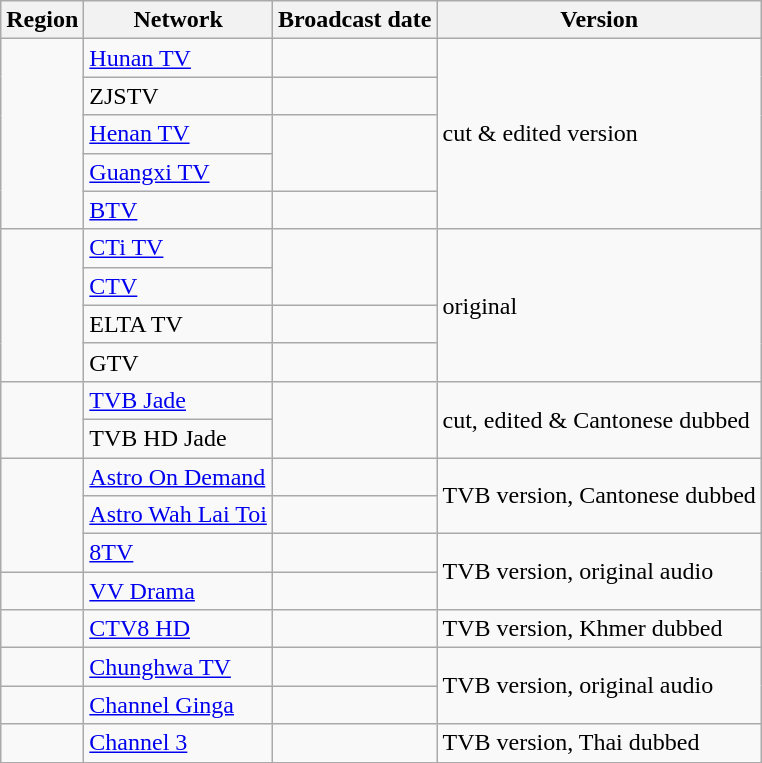<table class="sortable wikitable">
<tr>
<th>Region</th>
<th>Network</th>
<th>Broadcast date</th>
<th>Version</th>
</tr>
<tr>
<td rowspan=5></td>
<td><a href='#'>Hunan TV</a></td>
<td></td>
<td rowspan=5>cut & edited version</td>
</tr>
<tr>
<td>ZJSTV</td>
<td></td>
</tr>
<tr>
<td><a href='#'>Henan TV</a></td>
<td rowspan=2></td>
</tr>
<tr>
<td><a href='#'>Guangxi TV</a></td>
</tr>
<tr>
<td><a href='#'>BTV</a></td>
<td></td>
</tr>
<tr>
<td rowspan=4></td>
<td><a href='#'>CTi TV</a></td>
<td rowspan=2></td>
<td rowspan=4>original</td>
</tr>
<tr>
<td><a href='#'>CTV</a></td>
</tr>
<tr>
<td>ELTA TV</td>
<td></td>
</tr>
<tr>
<td>GTV</td>
<td></td>
</tr>
<tr>
<td rowspan=2></td>
<td><a href='#'>TVB Jade</a></td>
<td rowspan=2></td>
<td rowspan=2>cut, edited & Cantonese dubbed</td>
</tr>
<tr>
<td>TVB HD Jade</td>
</tr>
<tr>
<td rowspan=3></td>
<td><a href='#'>Astro On Demand</a></td>
<td></td>
<td rowspan=2>TVB version, Cantonese dubbed</td>
</tr>
<tr>
<td><a href='#'>Astro Wah Lai Toi</a></td>
<td></td>
</tr>
<tr>
<td><a href='#'>8TV</a></td>
<td></td>
<td rowspan=2>TVB version, original audio</td>
</tr>
<tr>
<td></td>
<td><a href='#'>VV Drama</a></td>
<td></td>
</tr>
<tr>
<td></td>
<td><a href='#'>CTV8 HD</a></td>
<td></td>
<td>TVB version, Khmer dubbed</td>
</tr>
<tr>
<td></td>
<td><a href='#'>Chunghwa TV</a></td>
<td></td>
<td rowspan=2>TVB version, original audio</td>
</tr>
<tr>
<td></td>
<td><a href='#'>Channel Ginga</a></td>
<td></td>
</tr>
<tr>
<td></td>
<td><a href='#'>Channel 3</a></td>
<td></td>
<td>TVB version, Thai dubbed</td>
</tr>
<tr>
</tr>
</table>
